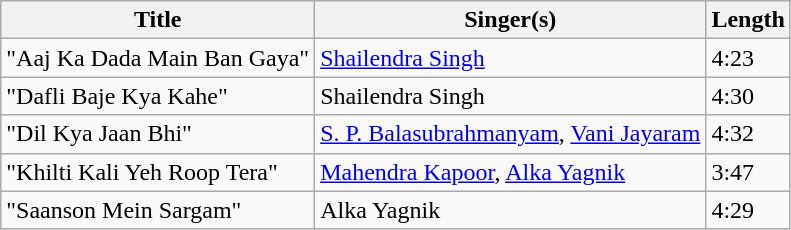<table class="wikitable">
<tr>
<th>Title</th>
<th>Singer(s)</th>
<th>Length</th>
</tr>
<tr>
<td>"Aaj Ka Dada Main Ban Gaya"</td>
<td><a href='#'>Shailendra Singh</a></td>
<td>4:23</td>
</tr>
<tr>
<td>"Dafli Baje Kya Kahe"</td>
<td>Shailendra Singh</td>
<td>4:30</td>
</tr>
<tr>
<td>"Dil Kya Jaan Bhi"</td>
<td><a href='#'>S. P. Balasubrahmanyam</a>, <a href='#'>Vani Jayaram</a></td>
<td>4:32</td>
</tr>
<tr>
<td>"Khilti Kali Yeh Roop Tera"</td>
<td><a href='#'>Mahendra Kapoor</a>, <a href='#'>Alka Yagnik</a></td>
<td>3:47</td>
</tr>
<tr>
<td>"Saanson Mein Sargam"</td>
<td>Alka Yagnik</td>
<td>4:29</td>
</tr>
</table>
